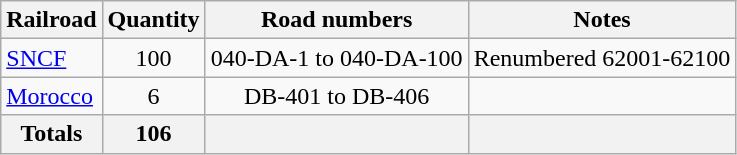<table class="wikitable">
<tr>
<th>Railroad</th>
<th>Quantity</th>
<th>Road numbers</th>
<th>Notes</th>
</tr>
<tr>
<td><a href='#'>SNCF</a></td>
<td style="text-align:center;">100</td>
<td style="text-align:center;">040-DA-1 to 040-DA-100</td>
<td>Renumbered 62001-62100</td>
</tr>
<tr>
<td><a href='#'>Morocco</a></td>
<td style="text-align:center;">6</td>
<td style="text-align:center;">DB-401 to DB-406</td>
<td></td>
</tr>
<tr>
<th>Totals</th>
<th>106</th>
<th></th>
<th></th>
</tr>
</table>
